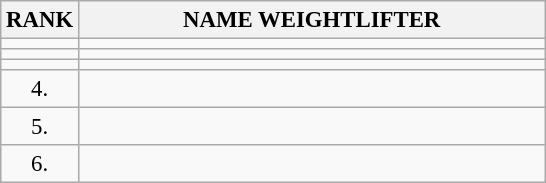<table class="wikitable" style="font-size:95%;">
<tr>
<th>RANK</th>
<th align="left" style="width: 20em">NAME WEIGHTLIFTER</th>
</tr>
<tr>
<td align="center"></td>
<td></td>
</tr>
<tr>
<td align="center"></td>
<td></td>
</tr>
<tr>
<td align="center"></td>
<td></td>
</tr>
<tr>
<td align="center">4.</td>
<td></td>
</tr>
<tr>
<td align="center">5.</td>
<td></td>
</tr>
<tr>
<td align="center">6.</td>
<td></td>
</tr>
</table>
